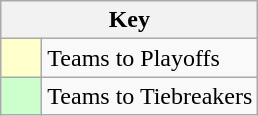<table class="wikitable" style="text-align: center;">
<tr>
<th colspan=2>Key</th>
</tr>
<tr>
<td style="background:#ffffcc; width:20px;"></td>
<td align=left>Teams to Playoffs</td>
</tr>
<tr>
<td style="background:#ccffcc; width:20px;"></td>
<td align=left>Teams to Tiebreakers</td>
</tr>
</table>
